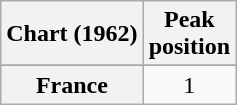<table class="wikitable plainrowheaders" style="text-align:center">
<tr>
<th scope="col">Chart (1962)</th>
<th scope="col">Peak<br>position</th>
</tr>
<tr>
</tr>
<tr>
<th scope="row">France</th>
<td align="center">1</td>
</tr>
</table>
